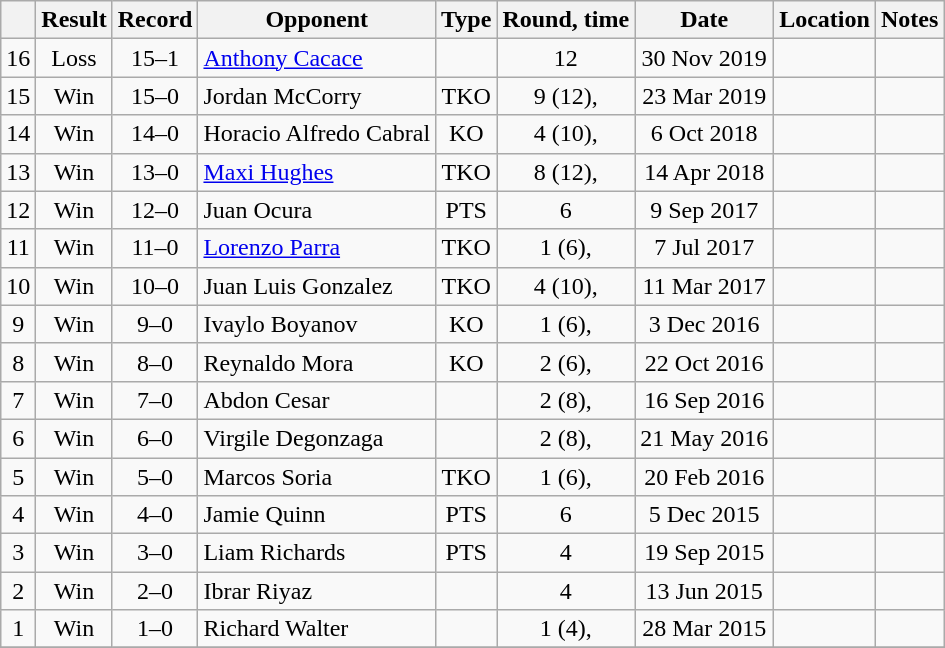<table class="wikitable" style="text-align:center">
<tr>
<th></th>
<th>Result</th>
<th>Record</th>
<th>Opponent</th>
<th>Type</th>
<th>Round, time</th>
<th>Date</th>
<th>Location</th>
<th>Notes</th>
</tr>
<tr>
<td>16</td>
<td>Loss</td>
<td>15–1</td>
<td align=left><a href='#'>Anthony Cacace</a></td>
<td></td>
<td>12</td>
<td>30 Nov 2019</td>
<td align=left></td>
<td align=left></td>
</tr>
<tr>
<td>15</td>
<td>Win</td>
<td>15–0</td>
<td align=left>Jordan McCorry</td>
<td>TKO</td>
<td>9 (12), </td>
<td>23 Mar 2019</td>
<td align=left></td>
<td align=left></td>
</tr>
<tr>
<td>14</td>
<td>Win</td>
<td>14–0</td>
<td align=left>Horacio Alfredo Cabral</td>
<td>KO</td>
<td>4 (10), </td>
<td>6 Oct 2018</td>
<td align=left></td>
<td align=left></td>
</tr>
<tr>
<td>13</td>
<td>Win</td>
<td>13–0</td>
<td align=left><a href='#'>Maxi Hughes</a></td>
<td>TKO</td>
<td>8 (12), </td>
<td>14 Apr 2018</td>
<td align=left></td>
<td align=left></td>
</tr>
<tr>
<td>12</td>
<td>Win</td>
<td>12–0</td>
<td align=left>Juan Ocura</td>
<td>PTS</td>
<td>6</td>
<td>9 Sep 2017</td>
<td align=left></td>
<td></td>
</tr>
<tr>
<td>11</td>
<td>Win</td>
<td>11–0</td>
<td align=left><a href='#'>Lorenzo Parra</a></td>
<td>TKO</td>
<td>1 (6), </td>
<td>7 Jul 2017</td>
<td align=left></td>
<td></td>
</tr>
<tr>
<td>10</td>
<td>Win</td>
<td>10–0</td>
<td align=left>Juan Luis Gonzalez</td>
<td>TKO</td>
<td>4 (10), </td>
<td>11 Mar 2017</td>
<td align=left></td>
<td></td>
</tr>
<tr>
<td>9</td>
<td>Win</td>
<td>9–0</td>
<td align=left>Ivaylo Boyanov</td>
<td>KO</td>
<td>1 (6), </td>
<td>3 Dec 2016</td>
<td align=left></td>
<td></td>
</tr>
<tr>
<td>8</td>
<td>Win</td>
<td>8–0</td>
<td align=left>Reynaldo Mora</td>
<td>KO</td>
<td>2 (6), </td>
<td>22 Oct 2016</td>
<td align=left></td>
<td></td>
</tr>
<tr>
<td>7</td>
<td>Win</td>
<td>7–0</td>
<td align=left>Abdon Cesar</td>
<td></td>
<td>2 (8), </td>
<td>16 Sep 2016</td>
<td align=left></td>
<td></td>
</tr>
<tr>
<td>6</td>
<td>Win</td>
<td>6–0</td>
<td align=left>Virgile Degonzaga</td>
<td></td>
<td>2 (8), </td>
<td>21 May 2016</td>
<td align=left></td>
<td></td>
</tr>
<tr>
<td>5</td>
<td>Win</td>
<td>5–0</td>
<td align=left>Marcos Soria</td>
<td>TKO</td>
<td>1 (6), </td>
<td>20 Feb 2016</td>
<td align=left></td>
<td></td>
</tr>
<tr>
<td>4</td>
<td>Win</td>
<td>4–0</td>
<td align=left>Jamie Quinn</td>
<td>PTS</td>
<td>6</td>
<td>5 Dec 2015</td>
<td align=left></td>
<td></td>
</tr>
<tr>
<td>3</td>
<td>Win</td>
<td>3–0</td>
<td align=left>Liam Richards</td>
<td>PTS</td>
<td>4</td>
<td>19 Sep 2015</td>
<td align=left></td>
<td></td>
</tr>
<tr>
<td>2</td>
<td>Win</td>
<td>2–0</td>
<td align=left>Ibrar Riyaz</td>
<td></td>
<td>4</td>
<td>13 Jun 2015</td>
<td align=left></td>
<td></td>
</tr>
<tr>
<td>1</td>
<td>Win</td>
<td>1–0</td>
<td align=left>Richard Walter</td>
<td></td>
<td>1 (4), </td>
<td>28 Mar 2015</td>
<td align=left></td>
<td></td>
</tr>
<tr>
</tr>
</table>
